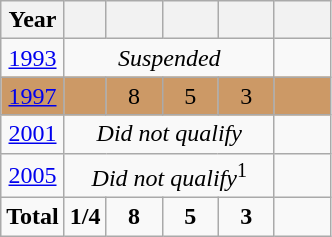<table class="wikitable" style="text-align: center;">
<tr>
<th>Year</th>
<th></th>
<th width=30></th>
<th width=30></th>
<th width=30></th>
<th width=30></th>
</tr>
<tr>
<td> <a href='#'>1993</a></td>
<td colspan=4><em>Suspended</em></td>
<td></td>
</tr>
<tr bgcolor=cc9966>
<td> <a href='#'>1997</a></td>
<td></td>
<td>8</td>
<td>5</td>
<td>3</td>
<td></td>
</tr>
<tr>
<td> <a href='#'>2001</a></td>
<td colspan=4><em>Did not qualify</em></td>
<td></td>
</tr>
<tr>
<td> <a href='#'>2005</a></td>
<td colspan=4><em>Did not qualify</em><sup>1</sup></td>
<td></td>
</tr>
<tr>
<td><strong>Total</strong></td>
<td><strong>1/4</strong></td>
<td><strong>8</strong></td>
<td><strong>5</strong></td>
<td><strong>3</strong></td>
</tr>
</table>
